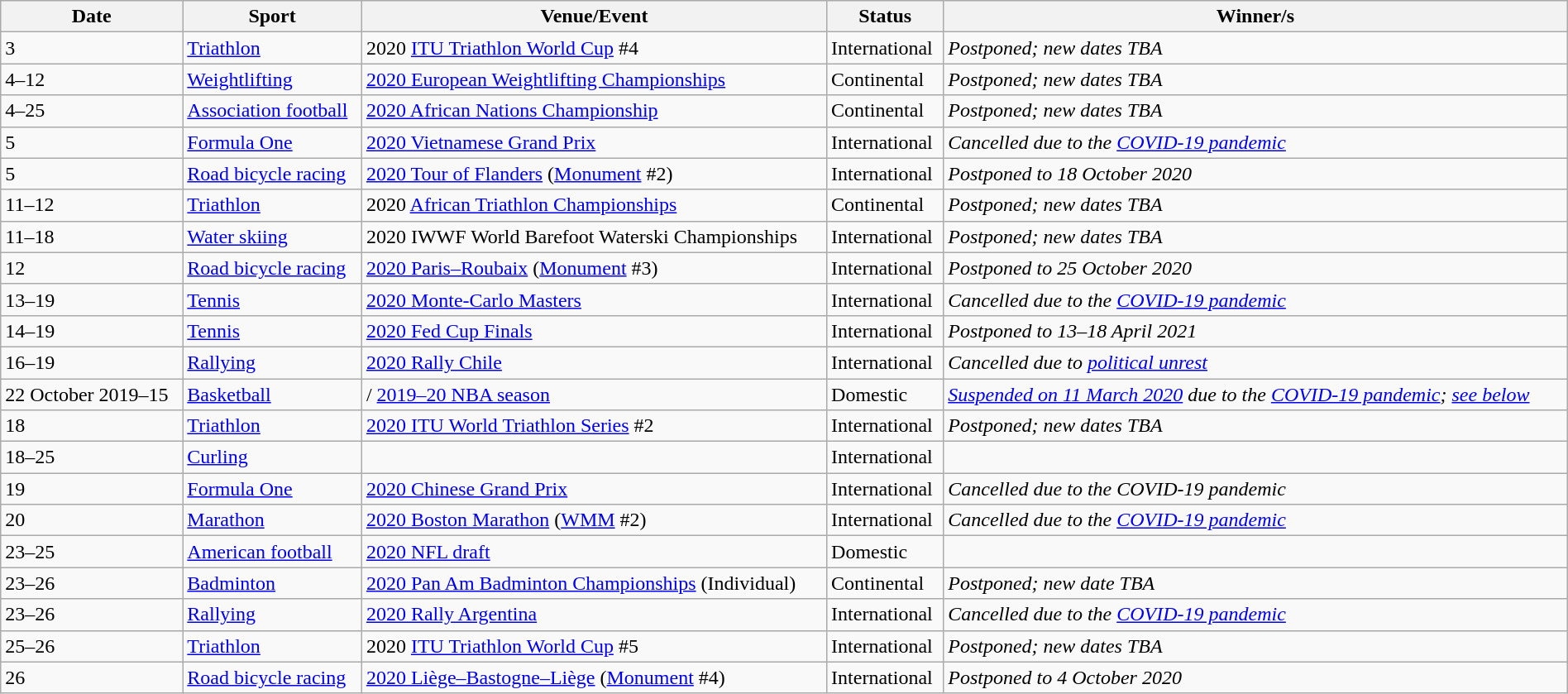<table class="wikitable sortable"| width="100%">
<tr>
<th>Date</th>
<th>Sport</th>
<th>Venue/Event</th>
<th>Status</th>
<th>Winner/s</th>
</tr>
<tr>
<td>3</td>
<td><a href='#'>Triathlon</a></td>
<td> 2020 <a href='#'>ITU Triathlon World Cup</a> #4</td>
<td>International</td>
<td><em>Postponed; new dates TBA</em></td>
</tr>
<tr>
<td>4–12</td>
<td><a href='#'>Weightlifting</a></td>
<td> <a href='#'>2020 European Weightlifting Championships</a></td>
<td>Continental</td>
<td><em>Postponed; new dates TBA</em></td>
</tr>
<tr>
<td>4–25</td>
<td><a href='#'>Association football</a></td>
<td> <a href='#'>2020 African Nations Championship</a></td>
<td>Continental</td>
<td><em>Postponed; new dates TBA</em></td>
</tr>
<tr>
<td>5</td>
<td><a href='#'>Formula One</a></td>
<td> <a href='#'>2020 Vietnamese Grand Prix</a></td>
<td>International</td>
<td><em>Cancelled due to the <a href='#'>COVID-19 pandemic</a></em></td>
</tr>
<tr>
<td>5</td>
<td><a href='#'>Road bicycle racing</a></td>
<td> <a href='#'>2020 Tour of Flanders</a> (<a href='#'>Monument</a> #2)</td>
<td>International</td>
<td><em>Postponed to 18 October 2020</em></td>
</tr>
<tr>
<td>11–12</td>
<td><a href='#'>Triathlon</a></td>
<td> 2020 <a href='#'>African Triathlon Championships</a></td>
<td>Continental</td>
<td><em>Postponed; new dates TBA</em></td>
</tr>
<tr>
<td>11–18</td>
<td><a href='#'>Water skiing</a></td>
<td> 2020 IWWF World Barefoot Waterski Championships</td>
<td>International</td>
<td><em>Postponed; new dates TBA</em></td>
</tr>
<tr>
<td>12</td>
<td><a href='#'>Road bicycle racing</a></td>
<td> <a href='#'>2020 Paris–Roubaix</a> (<a href='#'>Monument</a> #3)</td>
<td>International</td>
<td><em>Postponed to 25 October 2020</em></td>
</tr>
<tr>
<td>13–19</td>
<td><a href='#'>Tennis</a></td>
<td> <a href='#'>2020 Monte-Carlo Masters</a></td>
<td>International</td>
<td><em>Cancelled due to the <a href='#'>COVID-19 pandemic</a></em></td>
</tr>
<tr>
<td>14–19</td>
<td><a href='#'>Tennis</a></td>
<td> <a href='#'>2020 Fed Cup Finals</a></td>
<td>International</td>
<td><em>Postponed to 13–18 April 2021</em></td>
</tr>
<tr>
<td>16–19</td>
<td><a href='#'>Rallying</a></td>
<td> <a href='#'>2020 Rally Chile</a></td>
<td>International</td>
<td><em>Cancelled due to <a href='#'>political unrest</a></em></td>
</tr>
<tr>
<td>22 October 2019–15</td>
<td><a href='#'>Basketball</a></td>
<td>/ <a href='#'>2019–20 NBA season</a></td>
<td>Domestic</td>
<td><em><a href='#'>Suspended on 11 March 2020</a> due to the <a href='#'>COVID-19 pandemic</a>; <a href='#'>see below</a></em></td>
</tr>
<tr>
<td>18</td>
<td><a href='#'>Triathlon</a></td>
<td> <a href='#'>2020 ITU World Triathlon Series</a> #2</td>
<td>International</td>
<td><em>Postponed; new dates TBA</em></td>
</tr>
<tr>
<td>18–25</td>
<td><a href='#'>Curling</a></td>
<td></td>
<td>International</td>
<td></td>
</tr>
<tr>
<td>19</td>
<td><a href='#'>Formula One</a></td>
<td> <a href='#'>2020 Chinese Grand Prix</a></td>
<td>International</td>
<td><em>Cancelled due to the COVID-19 pandemic</em></td>
</tr>
<tr>
<td>20</td>
<td><a href='#'>Marathon</a></td>
<td> <a href='#'>2020 Boston Marathon</a> (<a href='#'>WMM</a> #2)</td>
<td>International</td>
<td><em>Cancelled due to the <a href='#'>COVID-19 pandemic</a></em></td>
</tr>
<tr>
<td>23–25</td>
<td><a href='#'>American football</a></td>
<td> <a href='#'>2020 NFL draft</a></td>
<td>Domestic</td>
<td></td>
</tr>
<tr>
<td>23–26</td>
<td><a href='#'>Badminton</a></td>
<td> <a href='#'>2020 Pan Am Badminton Championships</a> (Individual)</td>
<td>Continental</td>
<td><em>Postponed; new date TBA</em></td>
</tr>
<tr>
<td>23–26</td>
<td><a href='#'>Rallying</a></td>
<td> <a href='#'>2020 Rally Argentina</a></td>
<td>International</td>
<td><em>Cancelled due to the <a href='#'>COVID-19 pandemic</a></em></td>
</tr>
<tr>
<td>25–26</td>
<td><a href='#'>Triathlon</a></td>
<td> 2020 <a href='#'>ITU Triathlon World Cup</a> #5</td>
<td>International</td>
<td><em>Postponed; new dates TBA</em></td>
</tr>
<tr>
<td>26</td>
<td><a href='#'>Road bicycle racing</a></td>
<td> <a href='#'>2020 Liège–Bastogne–Liège</a> (<a href='#'>Monument</a> #4)</td>
<td>International</td>
<td><em>Postponed to 4 October 2020</em></td>
</tr>
</table>
